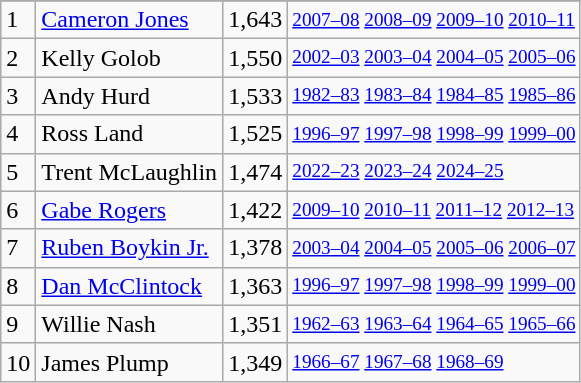<table class="wikitable">
<tr>
</tr>
<tr>
<td>1</td>
<td><a href='#'>Cameron Jones</a></td>
<td>1,643</td>
<td style="font-size:80%;"><a href='#'>2007–08</a> <a href='#'>2008–09</a> <a href='#'>2009–10</a> <a href='#'>2010–11</a></td>
</tr>
<tr>
<td>2</td>
<td>Kelly Golob</td>
<td>1,550</td>
<td style="font-size:80%;"><a href='#'>2002–03</a> <a href='#'>2003–04</a> <a href='#'>2004–05</a> <a href='#'>2005–06</a></td>
</tr>
<tr>
<td>3</td>
<td>Andy Hurd</td>
<td>1,533</td>
<td style="font-size:80%;"><a href='#'>1982–83</a> <a href='#'>1983–84</a> <a href='#'>1984–85</a> <a href='#'>1985–86</a></td>
</tr>
<tr>
<td>4</td>
<td>Ross Land</td>
<td>1,525</td>
<td style="font-size:80%;"><a href='#'>1996–97</a> <a href='#'>1997–98</a> <a href='#'>1998–99</a> <a href='#'>1999–00</a></td>
</tr>
<tr>
<td>5</td>
<td>Trent McLaughlin</td>
<td>1,474</td>
<td style="font-size:80%;"><a href='#'>2022–23</a> <a href='#'>2023–24</a> <a href='#'>2024–25</a></td>
</tr>
<tr>
<td>6</td>
<td><a href='#'>Gabe Rogers</a></td>
<td>1,422</td>
<td style="font-size:80%;"><a href='#'>2009–10</a> <a href='#'>2010–11</a> <a href='#'>2011–12</a> <a href='#'>2012–13</a></td>
</tr>
<tr>
<td>7</td>
<td><a href='#'>Ruben Boykin Jr.</a></td>
<td>1,378</td>
<td style="font-size:80%;"><a href='#'>2003–04</a> <a href='#'>2004–05</a> <a href='#'>2005–06</a> <a href='#'>2006–07</a></td>
</tr>
<tr>
<td>8</td>
<td><a href='#'>Dan McClintock</a></td>
<td>1,363</td>
<td style="font-size:80%;"><a href='#'>1996–97</a> <a href='#'>1997–98</a> <a href='#'>1998–99</a> <a href='#'>1999–00</a></td>
</tr>
<tr>
<td>9</td>
<td>Willie Nash</td>
<td>1,351</td>
<td style="font-size:80%;"><a href='#'>1962–63</a> <a href='#'>1963–64</a> <a href='#'>1964–65</a> <a href='#'>1965–66</a></td>
</tr>
<tr>
<td>10</td>
<td>James Plump</td>
<td>1,349</td>
<td style="font-size:80%;"><a href='#'>1966–67</a> <a href='#'>1967–68</a> <a href='#'>1968–69</a></td>
</tr>
</table>
